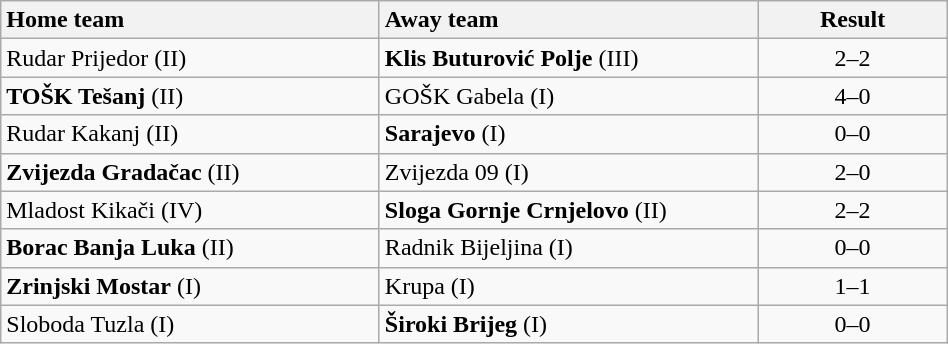<table class="wikitable" style="width:50%">
<tr>
<th style="width:40%; text-align:left">Home team</th>
<th style="width:40%; text-align:left">Away team</th>
<th>Result</th>
</tr>
<tr>
<td>Rudar Prijedor (II)</td>
<td><strong>Klis Buturović Polje</strong> (III)</td>
<td style="text-align:center">2–2 </td>
</tr>
<tr>
<td><strong>TOŠK Tešanj</strong> (II)</td>
<td>GOŠK Gabela (I)</td>
<td style="text-align:center">4–0</td>
</tr>
<tr>
<td>Rudar Kakanj (II)</td>
<td><strong>Sarajevo</strong> (I)</td>
<td style="text-align:center">0–0 </td>
</tr>
<tr>
<td><strong>Zvijezda Gradačac</strong> (II)</td>
<td>Zvijezda 09 (I)</td>
<td style="text-align:center">2–0</td>
</tr>
<tr>
<td>Mladost Kikači (IV)</td>
<td><strong>Sloga Gornje Crnjelovo</strong> (II)</td>
<td style="text-align:center">2–2 </td>
</tr>
<tr>
<td><strong>Borac Banja Luka</strong> (II)</td>
<td>Radnik Bijeljina (I)</td>
<td style="text-align:center">0–0 </td>
</tr>
<tr>
<td><strong>Zrinjski Mostar</strong> (I)</td>
<td>Krupa (I)</td>
<td style="text-align:center">1–1 </td>
</tr>
<tr>
<td>Sloboda Tuzla (I)</td>
<td><strong>Široki Brijeg</strong> (I)</td>
<td style="text-align:center">0–0 </td>
</tr>
</table>
